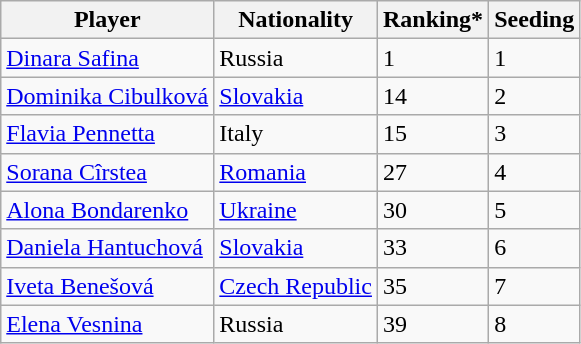<table class="wikitable" border="1">
<tr>
<th>Player</th>
<th>Nationality</th>
<th>Ranking*</th>
<th>Seeding</th>
</tr>
<tr>
<td><a href='#'>Dinara Safina</a></td>
<td> Russia</td>
<td>1</td>
<td>1</td>
</tr>
<tr>
<td><a href='#'>Dominika Cibulková</a></td>
<td> <a href='#'>Slovakia</a></td>
<td>14</td>
<td>2</td>
</tr>
<tr>
<td><a href='#'>Flavia Pennetta</a></td>
<td> Italy</td>
<td>15</td>
<td>3</td>
</tr>
<tr>
<td><a href='#'>Sorana Cîrstea</a></td>
<td> <a href='#'>Romania</a></td>
<td>27</td>
<td>4</td>
</tr>
<tr>
<td><a href='#'>Alona Bondarenko</a></td>
<td> <a href='#'>Ukraine</a></td>
<td>30</td>
<td>5</td>
</tr>
<tr>
<td><a href='#'>Daniela Hantuchová</a></td>
<td> <a href='#'>Slovakia</a></td>
<td>33</td>
<td>6</td>
</tr>
<tr>
<td><a href='#'>Iveta Benešová</a></td>
<td> <a href='#'>Czech Republic</a></td>
<td>35</td>
<td>7</td>
</tr>
<tr>
<td><a href='#'>Elena Vesnina</a></td>
<td> Russia</td>
<td>39</td>
<td>8</td>
</tr>
</table>
